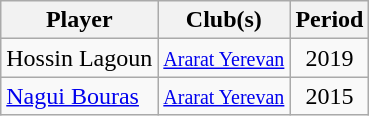<table class="wikitable collapsible collapsed" style="text-align:center">
<tr>
<th scope="col">Player</th>
<th scope="col" class="unsortable">Club(s)</th>
<th scope="col">Period</th>
</tr>
<tr>
<td align="left">Hossin Lagoun</td>
<td><small><a href='#'>Ararat Yerevan</a></small></td>
<td>2019</td>
</tr>
<tr>
<td align="left"><a href='#'>Nagui Bouras</a></td>
<td><small><a href='#'>Ararat Yerevan</a></small></td>
<td>2015</td>
</tr>
</table>
